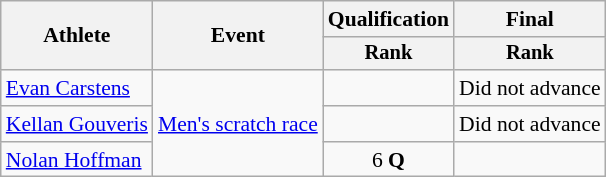<table class="wikitable" style="font-size:90%;">
<tr>
<th rowspan=2>Athlete</th>
<th rowspan=2>Event</th>
<th>Qualification</th>
<th>Final</th>
</tr>
<tr style="font-size:95%">
<th>Rank</th>
<th>Rank</th>
</tr>
<tr align=center>
<td align=left><a href='#'>Evan Carstens</a></td>
<td align=left rowspan=3><a href='#'>Men's scratch race</a></td>
<td></td>
<td>Did not advance</td>
</tr>
<tr align=center>
<td align=left><a href='#'>Kellan Gouveris</a></td>
<td></td>
<td>Did not advance</td>
</tr>
<tr align=center>
<td align=left><a href='#'>Nolan Hoffman</a></td>
<td>6 <strong>Q</strong></td>
<td></td>
</tr>
</table>
